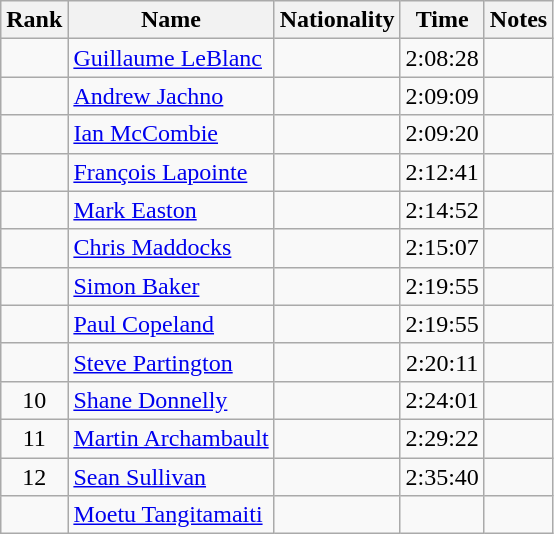<table class="wikitable sortable" style=" text-align:center">
<tr>
<th>Rank</th>
<th>Name</th>
<th>Nationality</th>
<th>Time</th>
<th>Notes</th>
</tr>
<tr>
<td></td>
<td align=left><a href='#'>Guillaume LeBlanc</a></td>
<td align=left></td>
<td>2:08:28</td>
<td></td>
</tr>
<tr>
<td></td>
<td align=left><a href='#'>Andrew Jachno</a></td>
<td align=left></td>
<td>2:09:09</td>
<td></td>
</tr>
<tr>
<td></td>
<td align=left><a href='#'>Ian McCombie</a></td>
<td align=left></td>
<td>2:09:20</td>
<td></td>
</tr>
<tr>
<td></td>
<td align=left><a href='#'>François Lapointe</a></td>
<td align=left></td>
<td>2:12:41</td>
<td></td>
</tr>
<tr>
<td></td>
<td align=left><a href='#'>Mark Easton</a></td>
<td align=left></td>
<td>2:14:52</td>
<td></td>
</tr>
<tr>
<td></td>
<td align=left><a href='#'>Chris Maddocks</a></td>
<td align=left></td>
<td>2:15:07</td>
<td></td>
</tr>
<tr>
<td></td>
<td align=left><a href='#'>Simon Baker</a></td>
<td align=left></td>
<td>2:19:55</td>
<td></td>
</tr>
<tr>
<td></td>
<td align=left><a href='#'>Paul Copeland</a></td>
<td align=left></td>
<td>2:19:55</td>
<td></td>
</tr>
<tr>
<td></td>
<td align=left><a href='#'>Steve Partington</a></td>
<td align=left></td>
<td>2:20:11</td>
<td></td>
</tr>
<tr>
<td>10</td>
<td align=left><a href='#'>Shane Donnelly</a></td>
<td align=left></td>
<td>2:24:01</td>
<td></td>
</tr>
<tr>
<td>11</td>
<td align=left><a href='#'>Martin Archambault</a></td>
<td align=left></td>
<td>2:29:22</td>
<td></td>
</tr>
<tr>
<td>12</td>
<td align=left><a href='#'>Sean Sullivan</a></td>
<td align=left></td>
<td>2:35:40</td>
<td></td>
</tr>
<tr>
<td></td>
<td align=left><a href='#'>Moetu Tangitamaiti</a></td>
<td align=left></td>
<td></td>
<td></td>
</tr>
</table>
